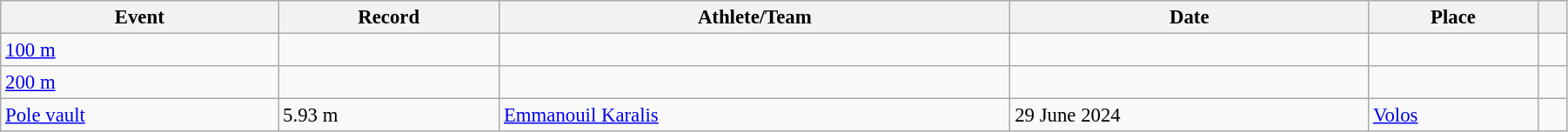<table class="wikitable" style="font-size:95%; width: 95%;">
<tr>
<th>Event</th>
<th>Record</th>
<th>Athlete/Team</th>
<th>Date</th>
<th>Place</th>
<th></th>
</tr>
<tr>
<td><a href='#'>100 m</a></td>
<td></td>
<td></td>
<td></td>
<td></td>
<td></td>
</tr>
<tr>
<td><a href='#'>200 m</a></td>
<td></td>
<td></td>
<td></td>
<td></td>
<td></td>
</tr>
<tr>
<td><a href='#'>Pole vault</a></td>
<td>5.93 m </td>
<td><a href='#'>Emmanouil Karalis</a></td>
<td>29 June 2024</td>
<td><a href='#'>Volos</a></td>
<td></td>
</tr>
</table>
